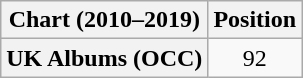<table class="wikitable plainrowheaders" style="text-align:center">
<tr>
<th scope="col">Chart (2010–2019)</th>
<th scope="col">Position</th>
</tr>
<tr>
<th scope="row">UK Albums (OCC)</th>
<td>92</td>
</tr>
</table>
